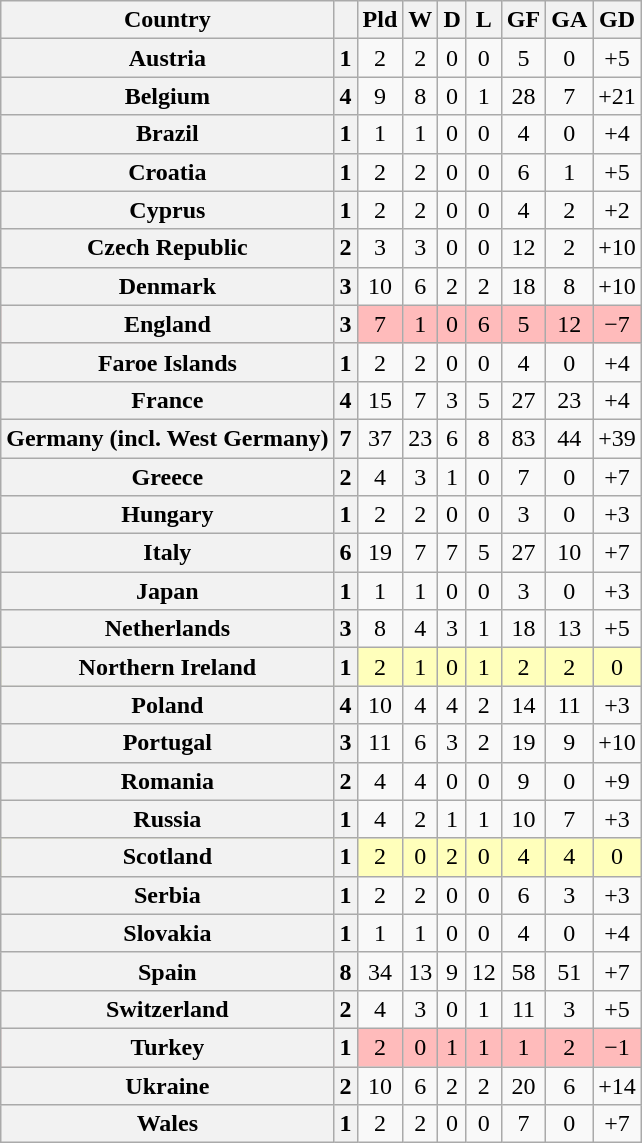<table class="wikitable plainrowheaders sortable" style="text-align:center">
<tr>
<th scope=col>Country</th>
<th scope=col></th>
<th scope=col>Pld</th>
<th scope=col>W</th>
<th scope=col>D</th>
<th scope=col>L</th>
<th scope=col>GF</th>
<th scope=col>GA</th>
<th scope=col>GD</th>
</tr>
<tr>
<th scope=row> Austria</th>
<th>1</th>
<td>2</td>
<td>2</td>
<td>0</td>
<td>0</td>
<td>5</td>
<td>0</td>
<td>+5</td>
</tr>
<tr>
<th scope=row> Belgium</th>
<th>4</th>
<td>9</td>
<td>8</td>
<td>0</td>
<td>1</td>
<td>28</td>
<td>7</td>
<td>+21</td>
</tr>
<tr>
<th scope=row> Brazil</th>
<th>1</th>
<td>1</td>
<td>1</td>
<td>0</td>
<td>0</td>
<td>4</td>
<td>0</td>
<td>+4</td>
</tr>
<tr>
<th scope=row> Croatia</th>
<th>1</th>
<td>2</td>
<td>2</td>
<td>0</td>
<td>0</td>
<td>6</td>
<td>1</td>
<td>+5</td>
</tr>
<tr>
<th scope=row> Cyprus</th>
<th>1</th>
<td>2</td>
<td>2</td>
<td>0</td>
<td>0</td>
<td>4</td>
<td>2</td>
<td>+2</td>
</tr>
<tr>
<th scope=row> Czech Republic</th>
<th>2</th>
<td>3</td>
<td>3</td>
<td>0</td>
<td>0</td>
<td>12</td>
<td>2</td>
<td>+10</td>
</tr>
<tr>
<th scope=row> Denmark</th>
<th>3</th>
<td>10</td>
<td>6</td>
<td>2</td>
<td>2</td>
<td>18</td>
<td>8</td>
<td>+10</td>
</tr>
<tr style="background: #FFBBBB;">
<th scope=row> England</th>
<th>3</th>
<td>7</td>
<td>1</td>
<td>0</td>
<td>6</td>
<td>5</td>
<td>12</td>
<td>−7</td>
</tr>
<tr>
<th scope=row> Faroe Islands</th>
<th>1</th>
<td>2</td>
<td>2</td>
<td>0</td>
<td>0</td>
<td>4</td>
<td>0</td>
<td>+4</td>
</tr>
<tr>
<th scope=row> France</th>
<th>4</th>
<td>15</td>
<td>7</td>
<td>3</td>
<td>5</td>
<td>27</td>
<td>23</td>
<td>+4</td>
</tr>
<tr>
<th scope=row> Germany (incl. West Germany)</th>
<th>7</th>
<td>37</td>
<td>23</td>
<td>6</td>
<td>8</td>
<td>83</td>
<td>44</td>
<td>+39</td>
</tr>
<tr>
<th scope=row> Greece</th>
<th>2</th>
<td>4</td>
<td>3</td>
<td>1</td>
<td>0</td>
<td>7</td>
<td>0</td>
<td>+7</td>
</tr>
<tr>
<th scope=row> Hungary</th>
<th>1</th>
<td>2</td>
<td>2</td>
<td>0</td>
<td>0</td>
<td>3</td>
<td>0</td>
<td>+3</td>
</tr>
<tr>
<th scope=row> Italy</th>
<th>6</th>
<td>19</td>
<td>7</td>
<td>7</td>
<td>5</td>
<td>27</td>
<td>10</td>
<td>+7</td>
</tr>
<tr>
<th scope=row> Japan</th>
<th>1</th>
<td>1</td>
<td>1</td>
<td>0</td>
<td>0</td>
<td>3</td>
<td>0</td>
<td>+3</td>
</tr>
<tr>
<th scope=row> Netherlands</th>
<th>3</th>
<td>8</td>
<td>4</td>
<td>3</td>
<td>1</td>
<td>18</td>
<td>13</td>
<td>+5</td>
</tr>
<tr style="background: #FFFFBB;">
<th scope=row> Northern Ireland</th>
<th>1</th>
<td>2</td>
<td>1</td>
<td>0</td>
<td>1</td>
<td>2</td>
<td>2</td>
<td>0</td>
</tr>
<tr>
<th scope=row> Poland</th>
<th>4</th>
<td>10</td>
<td>4</td>
<td>4</td>
<td>2</td>
<td>14</td>
<td>11</td>
<td>+3</td>
</tr>
<tr>
<th scope=row> Portugal</th>
<th>3</th>
<td>11</td>
<td>6</td>
<td>3</td>
<td>2</td>
<td>19</td>
<td>9</td>
<td>+10</td>
</tr>
<tr>
<th scope=row> Romania</th>
<th>2</th>
<td>4</td>
<td>4</td>
<td>0</td>
<td>0</td>
<td>9</td>
<td>0</td>
<td>+9</td>
</tr>
<tr>
<th scope=row> Russia</th>
<th>1</th>
<td>4</td>
<td>2</td>
<td>1</td>
<td>1</td>
<td>10</td>
<td>7</td>
<td>+3</td>
</tr>
<tr style="background: #FFFFBB;">
<th scope=row> Scotland</th>
<th>1</th>
<td>2</td>
<td>0</td>
<td>2</td>
<td>0</td>
<td>4</td>
<td>4</td>
<td>0</td>
</tr>
<tr>
<th scope=row> Serbia</th>
<th>1</th>
<td>2</td>
<td>2</td>
<td>0</td>
<td>0</td>
<td>6</td>
<td>3</td>
<td>+3</td>
</tr>
<tr>
<th scope=row> Slovakia</th>
<th>1</th>
<td>1</td>
<td>1</td>
<td>0</td>
<td>0</td>
<td>4</td>
<td>0</td>
<td>+4</td>
</tr>
<tr>
<th scope=row> Spain</th>
<th>8</th>
<td>34</td>
<td>13</td>
<td>9</td>
<td>12</td>
<td>58</td>
<td>51</td>
<td>+7</td>
</tr>
<tr>
<th scope=row> Switzerland</th>
<th>2</th>
<td>4</td>
<td>3</td>
<td>0</td>
<td>1</td>
<td>11</td>
<td>3</td>
<td>+5</td>
</tr>
<tr style="background: #FFBBBB;">
<th scope=row> Turkey</th>
<th>1</th>
<td>2</td>
<td>0</td>
<td>1</td>
<td>1</td>
<td>1</td>
<td>2</td>
<td>−1</td>
</tr>
<tr>
<th scope=row> Ukraine</th>
<th>2</th>
<td>10</td>
<td>6</td>
<td>2</td>
<td>2</td>
<td>20</td>
<td>6</td>
<td>+14</td>
</tr>
<tr>
<th scope=row> Wales</th>
<th>1</th>
<td>2</td>
<td>2</td>
<td>0</td>
<td>0</td>
<td>7</td>
<td>0</td>
<td>+7</td>
</tr>
</table>
